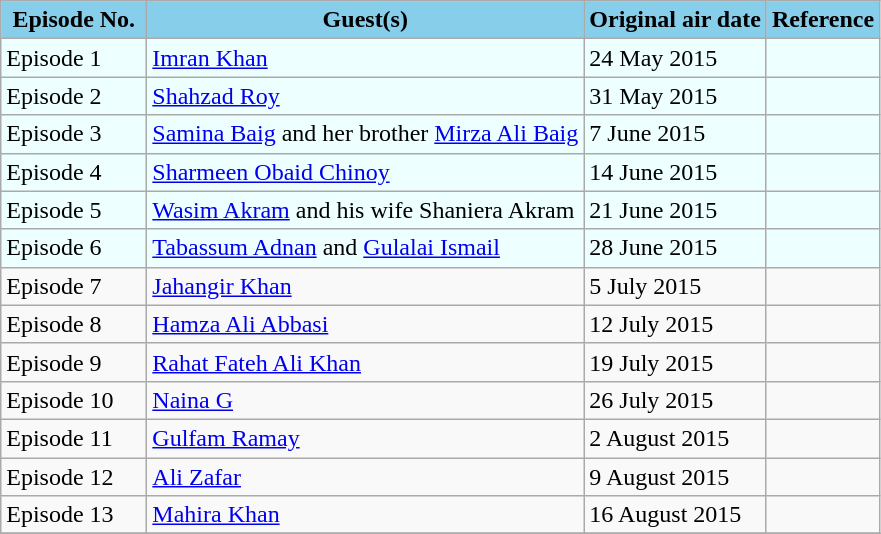<table class="wikitable">
<tr>
<th style="background:skyBlue;color:black" width="90">Episode No.</th>
<th style="background:skyBlue;color:black">Guest(s)</th>
<th style="background:skyBlue;color:black">Original air date</th>
<th style="background:skyBlue;color:black">Reference</th>
</tr>
<tr style="background:#eff;color:black">
<td>Episode 1</td>
<td><a href='#'>Imran Khan</a></td>
<td>24 May 2015</td>
<td></td>
</tr>
<tr style="background:#eff;color:black">
<td>Episode 2</td>
<td><a href='#'>Shahzad Roy</a></td>
<td>31 May 2015</td>
<td></td>
</tr>
<tr style="background:#eff;color:black">
<td>Episode 3</td>
<td><a href='#'>Samina Baig</a> and her brother <a href='#'>Mirza Ali Baig</a></td>
<td>7 June 2015</td>
<td></td>
</tr>
<tr style="background:#eff;color:black">
<td>Episode 4</td>
<td><a href='#'>Sharmeen Obaid Chinoy</a></td>
<td>14 June 2015</td>
<td></td>
</tr>
<tr style="background:#eff;color:black">
<td>Episode 5</td>
<td><a href='#'>Wasim Akram</a> and his wife Shaniera Akram</td>
<td>21 June 2015</td>
<td></td>
</tr>
<tr style="background:#eff;color:black">
<td>Episode 6</td>
<td><a href='#'>Tabassum Adnan</a> and <a href='#'>Gulalai Ismail</a></td>
<td>28 June 2015</td>
<td></td>
</tr>
<tr>
<td>Episode 7</td>
<td><a href='#'>Jahangir Khan</a></td>
<td>5 July 2015</td>
<td></td>
</tr>
<tr>
<td>Episode 8</td>
<td><a href='#'>Hamza Ali Abbasi</a></td>
<td>12 July 2015</td>
<td></td>
</tr>
<tr>
<td>Episode 9</td>
<td><a href='#'>Rahat Fateh Ali Khan</a></td>
<td>19 July 2015</td>
<td></td>
</tr>
<tr>
<td>Episode 10</td>
<td><a href='#'>Naina G</a></td>
<td>26 July 2015</td>
<td></td>
</tr>
<tr>
<td>Episode 11</td>
<td><a href='#'>Gulfam Ramay</a></td>
<td>2 August 2015</td>
<td></td>
</tr>
<tr>
<td>Episode 12</td>
<td><a href='#'>Ali Zafar</a></td>
<td>9 August 2015</td>
<td></td>
</tr>
<tr>
<td>Episode 13</td>
<td><a href='#'>Mahira Khan</a></td>
<td>16 August 2015</td>
<td></td>
</tr>
<tr style="background:#eff;color:black">
</tr>
</table>
